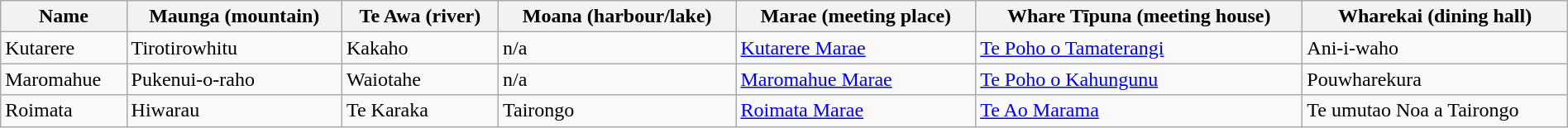<table class="wikitable sortable" width="100%">
<tr>
<th>Name</th>
<th>Maunga (mountain)</th>
<th>Te Awa (river)</th>
<th>Moana (harbour/lake)</th>
<th>Marae (meeting place)</th>
<th>Whare Tīpuna (meeting house)</th>
<th>Wharekai (dining hall)</th>
</tr>
<tr>
<td>Kutarere</td>
<td>Tirotirowhitu</td>
<td>Kakaho</td>
<td>n/a</td>
<td><a href='#'>Kutarere Marae</a></td>
<td><a href='#'>Te Poho o Tamaterangi</a></td>
<td>Ani-i-waho</td>
</tr>
<tr>
<td>Maromahue</td>
<td>Pukenui-o-raho</td>
<td>Waiotahe</td>
<td>n/a</td>
<td><a href='#'>Maromahue Marae</a></td>
<td><a href='#'>Te Poho o Kahungunu</a></td>
<td>Pouwharekura</td>
</tr>
<tr>
<td>Roimata</td>
<td>Hiwarau</td>
<td>Te Karaka</td>
<td>Tairongo</td>
<td><a href='#'>Roimata Marae</a></td>
<td><a href='#'>Te Ao Marama</a></td>
<td>Te umutao Noa a Tairongo</td>
</tr>
</table>
